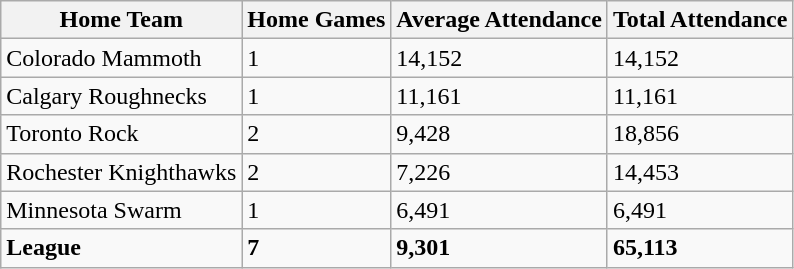<table class="wikitable sortable">
<tr>
<th>Home Team</th>
<th>Home Games</th>
<th>Average Attendance</th>
<th>Total Attendance</th>
</tr>
<tr>
<td>Colorado Mammoth</td>
<td>1</td>
<td>14,152</td>
<td>14,152</td>
</tr>
<tr>
<td>Calgary Roughnecks</td>
<td>1</td>
<td>11,161</td>
<td>11,161</td>
</tr>
<tr>
<td>Toronto Rock</td>
<td>2</td>
<td>9,428</td>
<td>18,856</td>
</tr>
<tr>
<td>Rochester Knighthawks</td>
<td>2</td>
<td>7,226</td>
<td>14,453</td>
</tr>
<tr>
<td>Minnesota Swarm</td>
<td>1</td>
<td>6,491</td>
<td>6,491</td>
</tr>
<tr class="sortbottom">
<td><strong>League</strong></td>
<td><strong>7</strong></td>
<td><strong>9,301</strong></td>
<td><strong>65,113</strong></td>
</tr>
</table>
